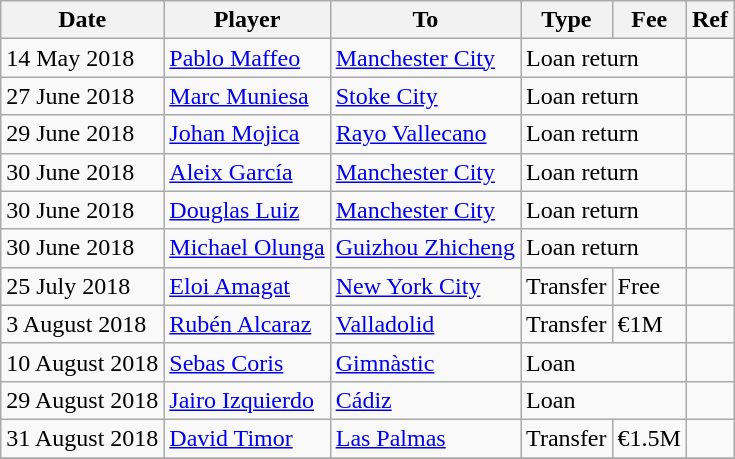<table class="wikitable">
<tr>
<th>Date</th>
<th>Player</th>
<th>To</th>
<th>Type</th>
<th>Fee</th>
<th>Ref</th>
</tr>
<tr>
<td>14 May 2018</td>
<td> <a href='#'>Pablo Maffeo</a></td>
<td> <a href='#'>Manchester City</a></td>
<td colspan=2>Loan return</td>
<td></td>
</tr>
<tr>
<td>27 June 2018</td>
<td> <a href='#'>Marc Muniesa</a></td>
<td> <a href='#'>Stoke City</a></td>
<td colspan=2>Loan return</td>
<td></td>
</tr>
<tr>
<td>29 June 2018</td>
<td> <a href='#'>Johan Mojica</a></td>
<td> <a href='#'>Rayo Vallecano</a></td>
<td colspan=2>Loan return</td>
<td></td>
</tr>
<tr>
<td>30 June 2018</td>
<td> <a href='#'>Aleix García</a></td>
<td> <a href='#'>Manchester City</a></td>
<td colspan=2>Loan return</td>
<td></td>
</tr>
<tr>
<td>30 June 2018</td>
<td> <a href='#'>Douglas Luiz</a></td>
<td> <a href='#'>Manchester City</a></td>
<td colspan=2>Loan return</td>
<td></td>
</tr>
<tr>
<td>30 June 2018</td>
<td> <a href='#'>Michael Olunga</a></td>
<td> <a href='#'>Guizhou Zhicheng</a></td>
<td colspan=2>Loan return</td>
<td></td>
</tr>
<tr>
<td>25 July 2018</td>
<td> <a href='#'>Eloi Amagat</a></td>
<td> <a href='#'>New York City</a></td>
<td>Transfer</td>
<td>Free</td>
<td></td>
</tr>
<tr>
<td>3 August 2018</td>
<td> <a href='#'>Rubén Alcaraz</a></td>
<td> <a href='#'>Valladolid</a></td>
<td>Transfer</td>
<td>€1M</td>
<td></td>
</tr>
<tr>
<td>10 August 2018</td>
<td> <a href='#'>Sebas Coris</a></td>
<td> <a href='#'>Gimnàstic</a></td>
<td colspan=2>Loan</td>
<td></td>
</tr>
<tr>
<td>29 August 2018</td>
<td> <a href='#'>Jairo Izquierdo</a></td>
<td> <a href='#'>Cádiz</a></td>
<td colspan=2>Loan</td>
<td></td>
</tr>
<tr>
<td>31 August 2018</td>
<td> <a href='#'>David Timor</a></td>
<td> <a href='#'>Las Palmas</a></td>
<td>Transfer</td>
<td>€1.5M</td>
<td></td>
</tr>
<tr>
</tr>
</table>
